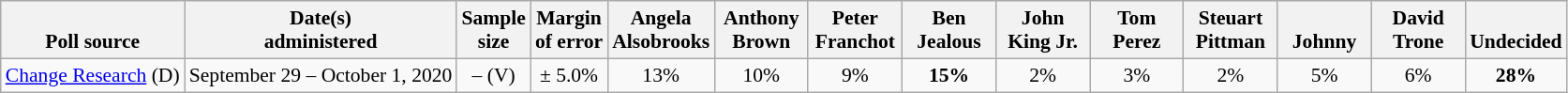<table class="wikitable" style="font-size:90%;text-align:center;">
<tr valign=bottom>
<th>Poll source</th>
<th>Date(s)<br>administered</th>
<th>Sample<br>size</th>
<th>Margin<br>of error</th>
<th style="width:60px;">Angela<br>Alsobrooks</th>
<th style="width:60px;">Anthony<br>Brown</th>
<th style="width:60px;">Peter<br>Franchot</th>
<th style="width:60px;">Ben<br>Jealous</th>
<th style="width:60px;">John<br>King Jr.</th>
<th style="width:60px;">Tom<br>Perez</th>
<th style="width:60px;">Steuart<br>Pittman</th>
<th style="width:60px;">Johnny<br></th>
<th style="width:60px;">David<br>Trone</th>
<th>Undecided</th>
</tr>
<tr>
<td style="text-align:left;"><a href='#'>Change Research</a> (D)</td>
<td>September 29 – October 1, 2020</td>
<td>– (V)</td>
<td>± 5.0%</td>
<td>13%</td>
<td>10%</td>
<td>9%</td>
<td><strong>15%</strong></td>
<td>2%</td>
<td>3%</td>
<td>2%</td>
<td>5%</td>
<td>6%</td>
<td><strong>28%</strong></td>
</tr>
</table>
